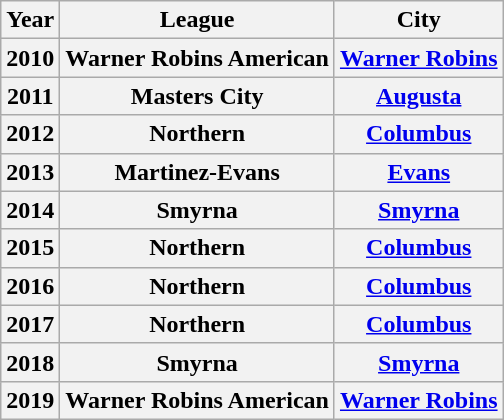<table class="wikitable">
<tr>
<th>Year</th>
<th>League</th>
<th>City</th>
</tr>
<tr>
<th>2010</th>
<th>Warner Robins American</th>
<th><a href='#'>Warner Robins</a></th>
</tr>
<tr>
<th>2011</th>
<th>Masters City</th>
<th><a href='#'>Augusta</a></th>
</tr>
<tr>
<th>2012</th>
<th>Northern</th>
<th><a href='#'>Columbus</a></th>
</tr>
<tr>
<th>2013</th>
<th>Martinez-Evans</th>
<th><a href='#'>Evans</a></th>
</tr>
<tr>
<th>2014</th>
<th>Smyrna</th>
<th><a href='#'>Smyrna</a></th>
</tr>
<tr>
<th>2015</th>
<th>Northern</th>
<th><a href='#'>Columbus</a></th>
</tr>
<tr>
<th>2016</th>
<th>Northern</th>
<th><a href='#'>Columbus</a></th>
</tr>
<tr>
<th>2017</th>
<th>Northern</th>
<th><a href='#'>Columbus</a></th>
</tr>
<tr>
<th>2018</th>
<th>Smyrna</th>
<th><a href='#'>Smyrna</a></th>
</tr>
<tr>
<th>2019</th>
<th>Warner Robins American</th>
<th><a href='#'>Warner Robins</a></th>
</tr>
</table>
